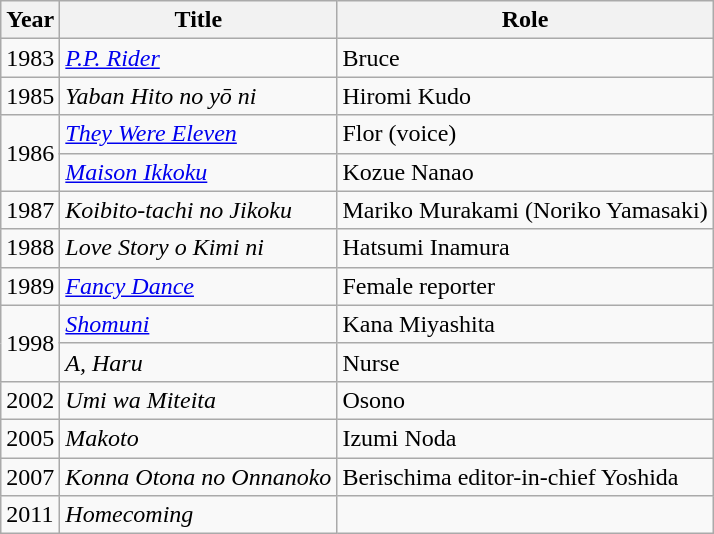<table class="wikitable">
<tr>
<th>Year</th>
<th>Title</th>
<th>Role</th>
</tr>
<tr>
<td>1983</td>
<td><em><a href='#'>P.P. Rider</a></em></td>
<td>Bruce</td>
</tr>
<tr>
<td>1985</td>
<td><em>Yaban Hito no yō ni</em></td>
<td>Hiromi Kudo</td>
</tr>
<tr>
<td rowspan="2">1986</td>
<td><em><a href='#'>They Were Eleven</a></em></td>
<td>Flor (voice)</td>
</tr>
<tr>
<td><em><a href='#'>Maison Ikkoku</a></em></td>
<td>Kozue Nanao</td>
</tr>
<tr>
<td>1987</td>
<td><em>Koibito-tachi no Jikoku</em></td>
<td>Mariko Murakami (Noriko Yamasaki)</td>
</tr>
<tr>
<td>1988</td>
<td><em>Love Story o Kimi ni</em></td>
<td>Hatsumi Inamura</td>
</tr>
<tr>
<td>1989</td>
<td><em><a href='#'>Fancy Dance</a></em></td>
<td>Female reporter</td>
</tr>
<tr>
<td rowspan="2">1998</td>
<td><em><a href='#'>Shomuni</a></em></td>
<td>Kana Miyashita</td>
</tr>
<tr>
<td><em>A, Haru</em></td>
<td>Nurse</td>
</tr>
<tr>
<td>2002</td>
<td><em>Umi wa Miteita</em></td>
<td>Osono</td>
</tr>
<tr>
<td>2005</td>
<td><em>Makoto</em></td>
<td>Izumi Noda</td>
</tr>
<tr>
<td>2007</td>
<td><em>Konna Otona no Onnanoko</em></td>
<td>Berischima editor-in-chief Yoshida</td>
</tr>
<tr>
<td>2011</td>
<td><em>Homecoming</em></td>
<td></td>
</tr>
</table>
